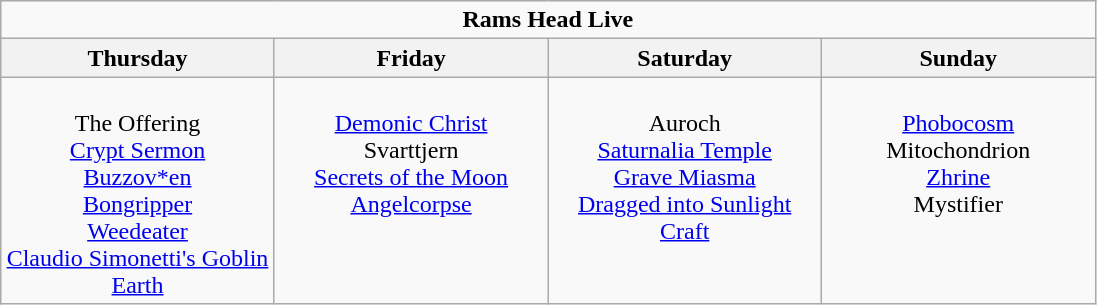<table class="wikitable">
<tr>
<td colspan="4" align="center"><strong>Rams Head Live</strong></td>
</tr>
<tr>
<th>Thursday</th>
<th>Friday</th>
<th>Saturday</th>
<th>Sunday</th>
</tr>
<tr>
<td valign="top" align="center" width=175><br>The Offering<br>
<a href='#'>Crypt Sermon</a><br>
<a href='#'>Buzzov*en</a><br>
<a href='#'>Bongripper</a><br>
<a href='#'>Weedeater</a><br>
<a href='#'>Claudio Simonetti's Goblin</a><br>
<a href='#'>Earth</a></td>
<td valign="top" align="center" width=175><br><a href='#'>Demonic Christ</a><br>
Svarttjern<br>
<a href='#'>Secrets of the Moon</a><br>
<a href='#'>Angelcorpse</a></td>
<td valign="top" align="center" width=175><br>Auroch<br>
<a href='#'>Saturnalia Temple</a><br>
<a href='#'>Grave Miasma</a><br>
<a href='#'>Dragged into Sunlight</a><br>
<a href='#'>Craft</a></td>
<td valign="top" align="center" width=175><br><a href='#'>Phobocosm</a><br>
Mitochondrion<br>
<a href='#'>Zhrine</a><br>
Mystifier</td>
</tr>
</table>
